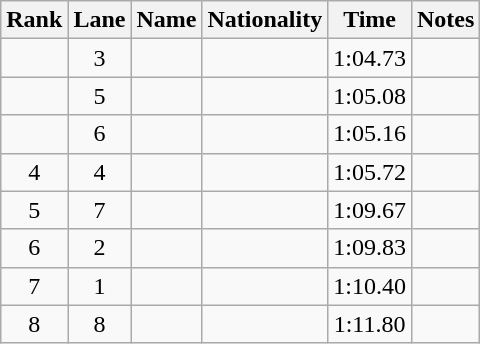<table class="wikitable sortable" style="text-align:center">
<tr>
<th>Rank</th>
<th>Lane</th>
<th>Name</th>
<th>Nationality</th>
<th>Time</th>
<th>Notes</th>
</tr>
<tr>
<td></td>
<td>3</td>
<td align=left></td>
<td align=left></td>
<td>1:04.73</td>
<td><strong></strong></td>
</tr>
<tr>
<td></td>
<td>5</td>
<td align=left></td>
<td align=left></td>
<td>1:05.08</td>
<td></td>
</tr>
<tr>
<td></td>
<td>6</td>
<td align=left></td>
<td align=left></td>
<td>1:05.16</td>
<td></td>
</tr>
<tr>
<td>4</td>
<td>4</td>
<td align=left></td>
<td align=left></td>
<td>1:05.72</td>
<td></td>
</tr>
<tr>
<td>5</td>
<td>7</td>
<td align=left></td>
<td align=left></td>
<td>1:09.67</td>
<td></td>
</tr>
<tr>
<td>6</td>
<td>2</td>
<td align=left></td>
<td align=left></td>
<td>1:09.83</td>
<td></td>
</tr>
<tr>
<td>7</td>
<td>1</td>
<td align=left></td>
<td align=left></td>
<td>1:10.40</td>
<td></td>
</tr>
<tr>
<td>8</td>
<td>8</td>
<td align=left></td>
<td align=left></td>
<td>1:11.80</td>
<td></td>
</tr>
</table>
